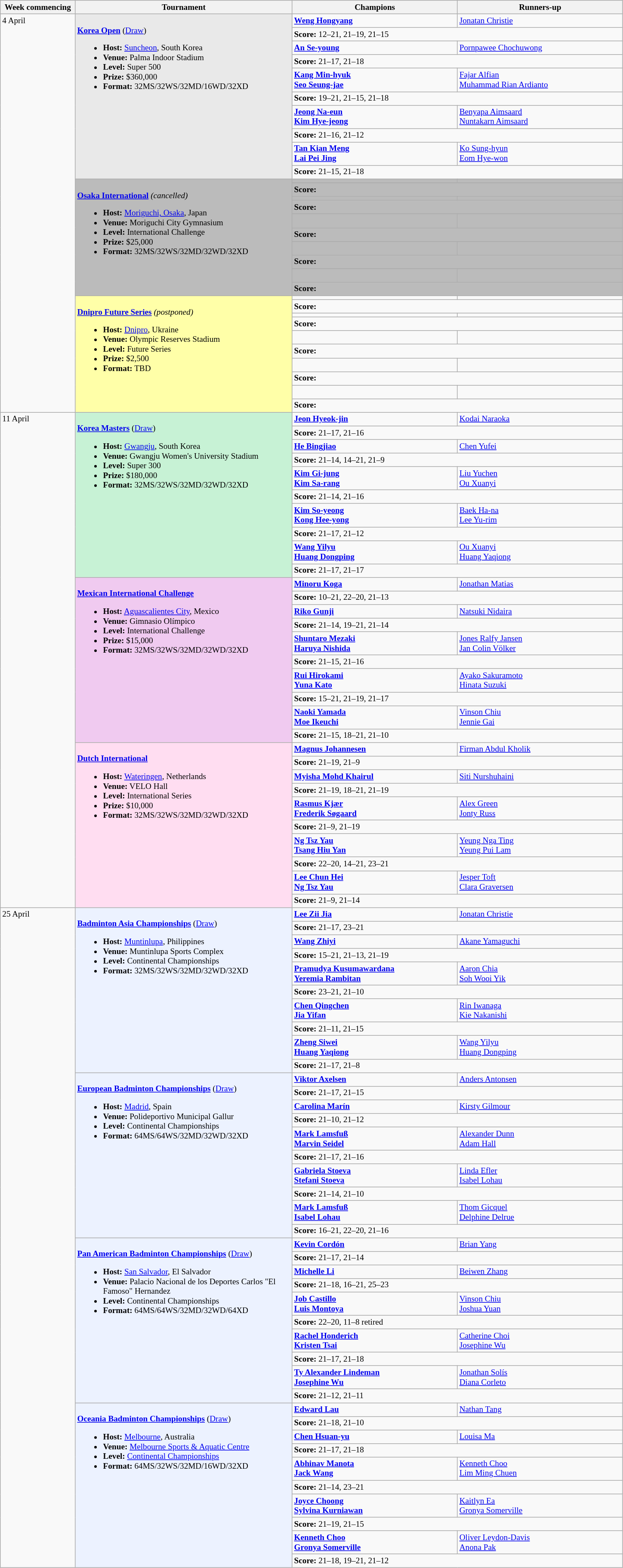<table class="wikitable" style="font-size:80%">
<tr>
<th width="110">Week commencing</th>
<th width="330">Tournament</th>
<th width="250">Champions</th>
<th width="250">Runners-up</th>
</tr>
<tr valign="top">
<td rowspan="30">4 April</td>
<td bgcolor="#E9E9E9" rowspan="10"><br><strong><a href='#'>Korea Open</a></strong> (<a href='#'>Draw</a>)<ul><li><strong>Host:</strong> <a href='#'>Suncheon</a>, South Korea</li><li><strong>Venue:</strong> Palma Indoor Stadium</li><li><strong>Level:</strong> Super 500</li><li><strong>Prize:</strong> $360,000</li><li><strong>Format:</strong> 32MS/32WS/32MD/16WD/32XD</li></ul></td>
<td><strong> <a href='#'>Weng Hongyang</a></strong></td>
<td> <a href='#'>Jonatan Christie</a></td>
</tr>
<tr>
<td colspan="2"><strong>Score:</strong> 12–21, 21–19, 21–15</td>
</tr>
<tr valign="top">
<td><strong> <a href='#'>An Se-young</a></strong></td>
<td> <a href='#'>Pornpawee Chochuwong</a></td>
</tr>
<tr>
<td colspan="2"><strong>Score:</strong> 21–17, 21–18</td>
</tr>
<tr valign="top">
<td><strong> <a href='#'>Kang Min-hyuk</a><br> <a href='#'>Seo Seung-jae</a></strong></td>
<td> <a href='#'>Fajar Alfian</a><br> <a href='#'>Muhammad Rian Ardianto</a></td>
</tr>
<tr>
<td colspan="2"><strong>Score:</strong> 19–21, 21–15, 21–18</td>
</tr>
<tr valign="top">
<td><strong> <a href='#'>Jeong Na-eun</a><br> <a href='#'>Kim Hye-jeong</a></strong></td>
<td> <a href='#'>Benyapa Aimsaard</a><br> <a href='#'>Nuntakarn Aimsaard</a></td>
</tr>
<tr>
<td colspan="2"><strong>Score:</strong> 21–16, 21–12</td>
</tr>
<tr valign="top">
<td><strong> <a href='#'>Tan Kian Meng</a><br> <a href='#'>Lai Pei Jing</a></strong></td>
<td> <a href='#'>Ko Sung-hyun</a><br> <a href='#'>Eom Hye-won</a></td>
</tr>
<tr>
<td colspan="2"><strong>Score:</strong> 21–15, 21–18</td>
</tr>
<tr valign="top" bgcolor="#BBBBBB">
<td bgcolor="#BBBBBB" rowspan="10"><br><strong><a href='#'>Osaka International</a></strong> <em>(cancelled)</em><ul><li><strong>Host:</strong> <a href='#'>Moriguchi, Osaka</a>, Japan</li><li><strong>Venue:</strong> Moriguchi City Gymnasium</li><li><strong>Level:</strong> International Challenge</li><li><strong>Prize:</strong> $25,000</li><li><strong>Format:</strong> 32MS/32WS/32MD/32WD/32XD</li></ul></td>
<td><strong> </strong></td>
<td></td>
</tr>
<tr bgcolor="#BBBBBB">
<td colspan="2"><strong>Score:</strong></td>
</tr>
<tr valign="top" bgcolor="#BBBBBB">
<td><strong> </strong></td>
<td></td>
</tr>
<tr bgcolor="#BBBBBB">
<td colspan="2"><strong>Score:</strong></td>
</tr>
<tr valign="top" bgcolor="#BBBBBB">
<td><strong> <br> </strong></td>
<td> <br></td>
</tr>
<tr bgcolor="#BBBBBB">
<td colspan="2"><strong>Score:</strong></td>
</tr>
<tr valign="top" bgcolor="#BBBBBB">
<td><strong> <br> </strong></td>
<td> <br></td>
</tr>
<tr bgcolor="#BBBBBB">
<td colspan="2"><strong>Score:</strong></td>
</tr>
<tr valign="top" bgcolor="#BBBBBB">
<td><strong> <br> </strong></td>
<td> <br></td>
</tr>
<tr bgcolor="#BBBBBB">
<td colspan="2"><strong>Score:</strong></td>
</tr>
<tr valign="top">
<td bgcolor="#FFFFA8" rowspan="10"><br><strong><a href='#'>Dnipro Future Series</a></strong> <em>(postponed)</em><ul><li><strong>Host:</strong> <a href='#'>Dnipro</a>, Ukraine</li><li><strong>Venue:</strong> Olympic Reserves Stadium</li><li><strong>Level:</strong> Future Series</li><li><strong>Prize:</strong> $2,500</li><li><strong>Format:</strong> TBD</li></ul></td>
<td><strong> </strong></td>
<td></td>
</tr>
<tr>
<td colspan="2"><strong>Score:</strong></td>
</tr>
<tr valign="top">
<td><strong> </strong></td>
<td></td>
</tr>
<tr>
<td colspan="2"><strong>Score:</strong></td>
</tr>
<tr valign="top">
<td><strong> <br> </strong></td>
<td> <br></td>
</tr>
<tr>
<td colspan="2"><strong>Score:</strong></td>
</tr>
<tr valign="top">
<td><strong> <br> </strong></td>
<td> <br></td>
</tr>
<tr>
<td colspan="2"><strong>Score:</strong></td>
</tr>
<tr valign="top">
<td><strong> <br> </strong></td>
<td> <br></td>
</tr>
<tr>
<td colspan="2"><strong>Score:</strong></td>
</tr>
<tr valign="top">
<td rowspan="30">11 April</td>
<td bgcolor="#C7F2D5" rowspan="10"><br><strong><a href='#'>Korea Masters</a></strong> (<a href='#'>Draw</a>)<ul><li><strong>Host:</strong> <a href='#'>Gwangju</a>, South Korea</li><li><strong>Venue:</strong> Gwangju Women's University Stadium</li><li><strong>Level:</strong> Super 300</li><li><strong>Prize:</strong> $180,000</li><li><strong>Format:</strong> 32MS/32WS/32MD/32WD/32XD</li></ul></td>
<td><strong> <a href='#'>Jeon Hyeok-jin</a></strong></td>
<td> <a href='#'>Kodai Naraoka</a></td>
</tr>
<tr>
<td colspan="2"><strong>Score:</strong> 21–17, 21–16</td>
</tr>
<tr valign="top">
<td><strong> <a href='#'>He Bingjiao</a></strong></td>
<td> <a href='#'>Chen Yufei</a></td>
</tr>
<tr>
<td colspan="2"><strong>Score:</strong> 21–14, 14–21, 21–9</td>
</tr>
<tr valign="top">
<td><strong> <a href='#'>Kim Gi-jung</a><br> <a href='#'>Kim Sa-rang</a></strong></td>
<td> <a href='#'>Liu Yuchen</a><br> <a href='#'>Ou Xuanyi</a></td>
</tr>
<tr>
<td colspan="2"><strong>Score:</strong> 21–14, 21–16</td>
</tr>
<tr valign="top">
<td><strong> <a href='#'>Kim So-yeong</a><br> <a href='#'>Kong Hee-yong</a></strong></td>
<td> <a href='#'>Baek Ha-na</a><br> <a href='#'>Lee Yu-rim</a></td>
</tr>
<tr>
<td colspan="2"><strong>Score:</strong> 21–17, 21–12</td>
</tr>
<tr valign="top">
<td><strong> <a href='#'>Wang Yilyu</a><br> <a href='#'>Huang Dongping</a></strong></td>
<td> <a href='#'>Ou Xuanyi</a><br> <a href='#'>Huang Yaqiong</a></td>
</tr>
<tr>
<td colspan="2"><strong>Score:</strong> 21–17, 21–17</td>
</tr>
<tr valign="top">
<td bgcolor="#F0CAF0" rowspan="10"><br><strong><a href='#'>Mexican International Challenge</a></strong><ul><li><strong>Host:</strong> <a href='#'>Aguascalientes City</a>, Mexico</li><li><strong>Venue:</strong> Gimnasio Olímpico</li><li><strong>Level:</strong> International Challenge</li><li><strong>Prize:</strong> $15,000</li><li><strong>Format:</strong> 32MS/32WS/32MD/32WD/32XD</li></ul></td>
<td><strong> <a href='#'>Minoru Koga</a></strong></td>
<td> <a href='#'>Jonathan Matias</a></td>
</tr>
<tr>
<td colspan="2"><strong>Score:</strong> 10–21, 22–20, 21–13</td>
</tr>
<tr valign="top">
<td><strong> <a href='#'>Riko Gunji</a></strong></td>
<td> <a href='#'>Natsuki Nidaira</a></td>
</tr>
<tr>
<td colspan="2"><strong>Score:</strong> 21–14, 19–21, 21–14</td>
</tr>
<tr valign="top">
<td><strong> <a href='#'>Shuntaro Mezaki</a><br> <a href='#'>Haruya Nishida</a></strong></td>
<td> <a href='#'>Jones Ralfy Jansen</a><br> <a href='#'>Jan Colin Völker</a></td>
</tr>
<tr>
<td colspan="2"><strong>Score:</strong> 21–15, 21–16</td>
</tr>
<tr valign="top">
<td><strong> <a href='#'>Rui Hirokami</a><br> <a href='#'>Yuna Kato</a></strong></td>
<td> <a href='#'>Ayako Sakuramoto</a><br> <a href='#'>Hinata Suzuki</a></td>
</tr>
<tr>
<td colspan="2"><strong>Score:</strong> 15–21, 21–19, 21–17</td>
</tr>
<tr valign="top">
<td><strong> <a href='#'>Naoki Yamada</a><br> <a href='#'>Moe Ikeuchi</a></strong></td>
<td> <a href='#'>Vinson Chiu</a><br> <a href='#'>Jennie Gai</a></td>
</tr>
<tr>
<td colspan="2"><strong>Score:</strong> 21–15, 18–21, 21–10</td>
</tr>
<tr valign="top">
<td bgcolor="#FFDDF1" rowspan="10"><br><strong><a href='#'>Dutch International</a></strong><ul><li><strong>Host:</strong> <a href='#'>Wateringen</a>, Netherlands</li><li><strong>Venue:</strong> VELO Hall</li><li><strong>Level:</strong> International Series</li><li><strong>Prize:</strong> $10,000</li><li><strong>Format:</strong> 32MS/32WS/32MD/32WD/32XD</li></ul></td>
<td><strong> <a href='#'>Magnus Johannesen</a></strong></td>
<td> <a href='#'>Firman Abdul Kholik</a></td>
</tr>
<tr>
<td colspan="2"><strong>Score:</strong> 21–19, 21–9</td>
</tr>
<tr valign="top">
<td><strong> <a href='#'>Myisha Mohd Khairul</a></strong></td>
<td> <a href='#'>Siti Nurshuhaini</a></td>
</tr>
<tr>
<td colspan="2"><strong>Score:</strong> 21–19, 18–21, 21–19</td>
</tr>
<tr valign="top">
<td><strong> <a href='#'>Rasmus Kjær</a><br> <a href='#'>Frederik Søgaard</a></strong></td>
<td> <a href='#'>Alex Green</a><br> <a href='#'>Jonty Russ</a></td>
</tr>
<tr>
<td colspan="2"><strong>Score:</strong> 21–9, 21–19</td>
</tr>
<tr valign="top">
<td><strong> <a href='#'>Ng Tsz Yau</a><br> <a href='#'>Tsang Hiu Yan</a></strong></td>
<td> <a href='#'>Yeung Nga Ting</a><br> <a href='#'>Yeung Pui Lam</a></td>
</tr>
<tr>
<td colspan="2"><strong>Score:</strong> 22–20, 14–21, 23–21</td>
</tr>
<tr valign="top">
<td><strong> <a href='#'>Lee Chun Hei</a><br> <a href='#'>Ng Tsz Yau</a></strong></td>
<td> <a href='#'>Jesper Toft</a><br> <a href='#'>Clara Graversen</a></td>
</tr>
<tr>
<td colspan="2"><strong>Score:</strong> 21–9, 21–14</td>
</tr>
<tr valign="top">
<td rowspan="40">25 April</td>
<td style="background:#ECF2FF;" rowspan="10"><br><strong><a href='#'>Badminton Asia Championships</a></strong> (<a href='#'>Draw</a>)<ul><li><strong>Host:</strong> <a href='#'>Muntinlupa</a>, Philippines</li><li><strong>Venue:</strong> Muntinlupa Sports Complex</li><li><strong>Level:</strong> Continental Championships</li><li><strong>Format:</strong> 32MS/32WS/32MD/32WD/32XD</li></ul></td>
<td><strong> <a href='#'>Lee Zii Jia</a></strong></td>
<td> <a href='#'>Jonatan Christie</a></td>
</tr>
<tr>
<td colspan="2"><strong>Score:</strong> 21–17, 23–21</td>
</tr>
<tr valign="top">
<td><strong> <a href='#'>Wang Zhiyi</a></strong></td>
<td> <a href='#'>Akane Yamaguchi</a></td>
</tr>
<tr>
<td colspan="2"><strong>Score:</strong> 15–21, 21–13, 21–19</td>
</tr>
<tr valign="top">
<td><strong> <a href='#'>Pramudya Kusumawardana</a><br> <a href='#'>Yeremia Rambitan</a></strong></td>
<td> <a href='#'>Aaron Chia</a><br> <a href='#'>Soh Wooi Yik</a></td>
</tr>
<tr>
<td colspan="2"><strong>Score:</strong> 23–21, 21–10</td>
</tr>
<tr valign="top">
<td><strong> <a href='#'>Chen Qingchen</a><br> <a href='#'>Jia Yifan</a></strong></td>
<td> <a href='#'>Rin Iwanaga</a><br> <a href='#'>Kie Nakanishi</a></td>
</tr>
<tr>
<td colspan="2"><strong>Score:</strong> 21–11, 21–15</td>
</tr>
<tr valign="top">
<td><strong> <a href='#'>Zheng Siwei</a><br> <a href='#'>Huang Yaqiong</a></strong></td>
<td> <a href='#'>Wang Yilyu</a><br> <a href='#'>Huang Dongping</a></td>
</tr>
<tr>
<td colspan="2"><strong>Score:</strong> 21–17, 21–8</td>
</tr>
<tr valign="top">
<td style="background:#ECF2FF;" rowspan="10"><br><strong><a href='#'>European Badminton Championships</a></strong> (<a href='#'>Draw</a>)<ul><li><strong>Host:</strong> <a href='#'>Madrid</a>, Spain</li><li><strong>Venue:</strong> Polideportivo Municipal Gallur</li><li><strong>Level:</strong> Continental Championships</li><li><strong>Format:</strong> 64MS/64WS/32MD/32WD/32XD</li></ul></td>
<td><strong> <a href='#'>Viktor Axelsen</a></strong></td>
<td> <a href='#'>Anders Antonsen</a></td>
</tr>
<tr>
<td colspan="2"><strong>Score:</strong> 21–17, 21–15</td>
</tr>
<tr valign="top">
<td><strong> <a href='#'>Carolina Marín</a></strong></td>
<td> <a href='#'>Kirsty Gilmour</a></td>
</tr>
<tr>
<td colspan="2"><strong>Score:</strong> 21–10, 21–12</td>
</tr>
<tr valign="top">
<td><strong> <a href='#'>Mark Lamsfuß</a><br> <a href='#'>Marvin Seidel</a></strong></td>
<td> <a href='#'>Alexander Dunn</a><br> <a href='#'>Adam Hall</a></td>
</tr>
<tr>
<td colspan="2"><strong>Score:</strong> 21–17, 21–16</td>
</tr>
<tr valign="top">
<td><strong> <a href='#'>Gabriela Stoeva</a><br> <a href='#'>Stefani Stoeva</a></strong></td>
<td> <a href='#'>Linda Efler</a><br> <a href='#'>Isabel Lohau</a></td>
</tr>
<tr>
<td colspan="2"><strong>Score:</strong> 21–14, 21–10</td>
</tr>
<tr valign="top">
<td><strong> <a href='#'>Mark Lamsfuß</a><br> <a href='#'>Isabel Lohau</a></strong></td>
<td> <a href='#'>Thom Gicquel</a><br> <a href='#'>Delphine Delrue</a></td>
</tr>
<tr>
<td colspan="2"><strong>Score:</strong> 16–21, 22–20, 21–16</td>
</tr>
<tr valign=top>
<td style="background:#ECF2FF;" rowspan="10"><br><strong><a href='#'>Pan American Badminton Championships</a></strong> (<a href='#'>Draw</a>)<ul><li><strong>Host:</strong> <a href='#'>San Salvador</a>, El Salvador</li><li><strong>Venue:</strong> Palacio Nacional de los Deportes Carlos "El Famoso" Hernandez</li><li><strong>Level:</strong> Continental Championships</li><li><strong>Format:</strong> 64MS/64WS/32MD/32WD/64XD</li></ul></td>
<td><strong> <a href='#'>Kevin Cordón</a></strong></td>
<td> <a href='#'>Brian Yang</a></td>
</tr>
<tr>
<td colspan="2"><strong>Score:</strong> 21–17, 21–14</td>
</tr>
<tr valign="top">
<td><strong> <a href='#'>Michelle Li</a></strong></td>
<td> <a href='#'>Beiwen Zhang</a></td>
</tr>
<tr>
<td colspan="2"><strong>Score:</strong> 21–18, 16–21, 25–23</td>
</tr>
<tr valign="top">
<td><strong> <a href='#'>Job Castillo</a><br> <a href='#'>Luis Montoya</a></strong></td>
<td> <a href='#'>Vinson Chiu</a><br> <a href='#'>Joshua Yuan</a></td>
</tr>
<tr>
<td colspan="2"><strong>Score:</strong> 22–20, 11–8 retired</td>
</tr>
<tr valign="top">
<td><strong> <a href='#'>Rachel Honderich</a><br> <a href='#'>Kristen Tsai</a></strong></td>
<td> <a href='#'>Catherine Choi</a><br> <a href='#'>Josephine Wu</a></td>
</tr>
<tr>
<td colspan="2"><strong>Score:</strong> 21–17, 21–18</td>
</tr>
<tr valign="top">
<td><strong> <a href='#'>Ty Alexander Lindeman</a><br> <a href='#'>Josephine Wu</a></strong></td>
<td> <a href='#'>Jonathan Solís</a><br> <a href='#'>Diana Corleto</a></td>
</tr>
<tr>
<td colspan="2"><strong>Score:</strong> 21–12, 21–11</td>
</tr>
<tr valign="top">
<td style="background:#ECF2FF;" rowspan="10"><br><strong><a href='#'>Oceania Badminton Championships</a></strong> (<a href='#'>Draw</a>)<ul><li><strong>Host:</strong> <a href='#'>Melbourne</a>, Australia</li><li><strong>Venue:</strong> <a href='#'>Melbourne Sports & Aquatic Centre</a></li><li><strong>Level:</strong> <a href='#'>Continental Championships</a></li><li><strong>Format:</strong> 64MS/32WS/32MD/16WD/32XD</li></ul></td>
<td><strong> <a href='#'>Edward Lau</a></strong></td>
<td> <a href='#'>Nathan Tang</a></td>
</tr>
<tr>
<td colspan="2"><strong>Score:</strong> 21–18, 21–10</td>
</tr>
<tr valign="top">
<td><strong> <a href='#'>Chen Hsuan-yu</a></strong></td>
<td> <a href='#'>Louisa Ma</a></td>
</tr>
<tr>
<td colspan="2"><strong>Score:</strong> 21–17, 21–18</td>
</tr>
<tr valign="top">
<td><strong> <a href='#'>Abhinav Manota</a><br> <a href='#'>Jack Wang</a></strong></td>
<td> <a href='#'>Kenneth Choo</a><br> <a href='#'>Lim Ming Chuen</a></td>
</tr>
<tr>
<td colspan="2"><strong>Score:</strong> 21–14, 23–21</td>
</tr>
<tr valign="top">
<td><strong> <a href='#'>Joyce Choong</a><br> <a href='#'>Sylvina Kurniawan</a></strong></td>
<td> <a href='#'>Kaitlyn Ea</a><br> <a href='#'>Gronya Somerville</a></td>
</tr>
<tr>
<td colspan="2"><strong>Score:</strong> 21–19, 21–15</td>
</tr>
<tr valign="top">
<td><strong> <a href='#'>Kenneth Choo</a><br> <a href='#'>Gronya Somerville</a></strong></td>
<td> <a href='#'>Oliver Leydon-Davis</a><br> <a href='#'>Anona Pak</a></td>
</tr>
<tr>
<td colspan="2"><strong>Score:</strong> 21–18, 19–21, 21–12</td>
</tr>
</table>
